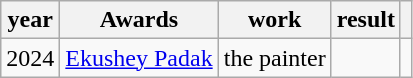<table class="wikitable">
<tr>
<th>year</th>
<th>Awards</th>
<th>work</th>
<th>result</th>
<th></th>
</tr>
<tr>
<td>2024</td>
<td><a href='#'>Ekushey Padak</a></td>
<td>the painter</td>
<td></td>
<td></td>
</tr>
</table>
